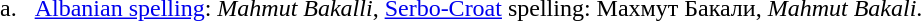<table style="margin-left:13px; line-height:150%">
<tr>
<td align="right" valign="top">a.  </td>
<td><a href='#'>Albanian spelling</a>: <em>Mahmut Bakalli</em>, <a href='#'>Serbo-Croat</a> spelling: Махмут Бакали, <em>Mahmut Bakali</em>.</td>
</tr>
</table>
